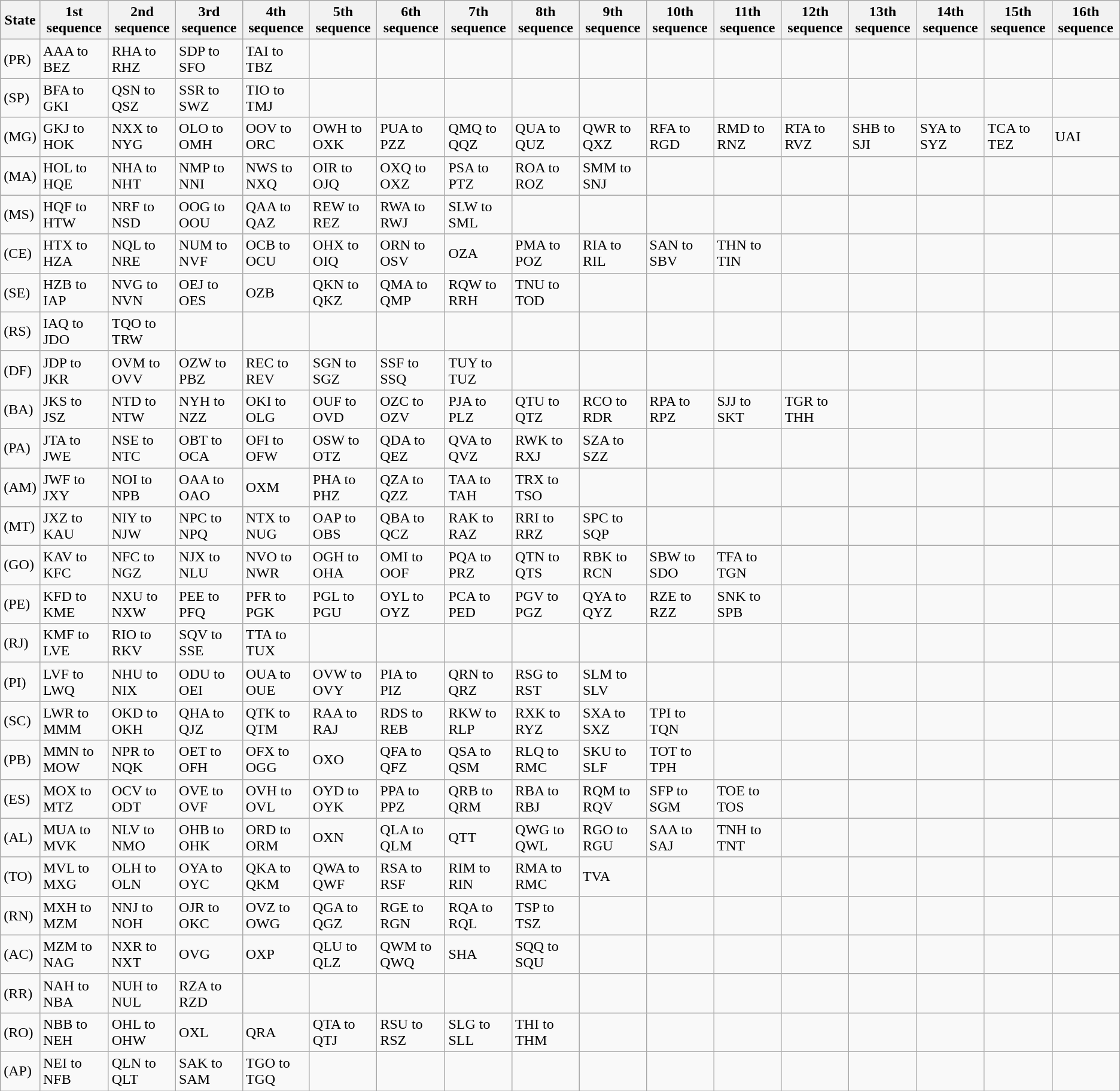<table class="wikitable">
<tr>
<th>State</th>
<th>1st sequence</th>
<th>2nd sequence</th>
<th>3rd sequence</th>
<th>4th sequence</th>
<th>5th sequence</th>
<th>6th sequence</th>
<th>7th sequence</th>
<th>8th sequence</th>
<th>9th sequence</th>
<th>10th sequence</th>
<th>11th sequence</th>
<th>12th sequence</th>
<th>13th sequence</th>
<th>14th sequence</th>
<th>15th sequence</th>
<th>16th sequence</th>
</tr>
<tr>
<td> (PR)</td>
<td>AAA to BEZ</td>
<td>RHA to RHZ</td>
<td>SDP to SFO</td>
<td>TAI to TBZ</td>
<td></td>
<td></td>
<td></td>
<td></td>
<td></td>
<td></td>
<td></td>
<td></td>
<td></td>
<td></td>
<td></td>
<td></td>
</tr>
<tr>
<td> (SP)</td>
<td>BFA to GKI</td>
<td>QSN to QSZ</td>
<td>SSR to SWZ</td>
<td>TIO to TMJ</td>
<td></td>
<td></td>
<td></td>
<td></td>
<td></td>
<td></td>
<td></td>
<td></td>
<td></td>
<td></td>
<td></td>
<td></td>
</tr>
<tr>
<td> (MG)</td>
<td>GKJ to HOK</td>
<td>NXX to NYG</td>
<td>OLO to OMH</td>
<td>OOV to ORC</td>
<td>OWH to OXK</td>
<td>PUA to PZZ</td>
<td>QMQ to QQZ</td>
<td>QUA to QUZ</td>
<td>QWR to QXZ</td>
<td>RFA to RGD</td>
<td>RMD to RNZ</td>
<td>RTA to RVZ</td>
<td>SHB to SJI</td>
<td>SYA to SYZ</td>
<td>TCA to TEZ</td>
<td>UAI</td>
</tr>
<tr>
<td> (MA)</td>
<td>HOL to HQE</td>
<td>NHA to NHT</td>
<td>NMP to NNI</td>
<td>NWS to NXQ</td>
<td>OIR to OJQ</td>
<td>OXQ to OXZ</td>
<td>PSA to PTZ</td>
<td>ROA to ROZ</td>
<td>SMM to SNJ</td>
<td></td>
<td></td>
<td></td>
<td></td>
<td></td>
<td></td>
<td></td>
</tr>
<tr>
<td> (MS)</td>
<td>HQF to HTW</td>
<td>NRF to NSD</td>
<td>OOG to OOU</td>
<td>QAA to QAZ</td>
<td>REW to REZ</td>
<td>RWA to RWJ</td>
<td>SLW to SML</td>
<td></td>
<td></td>
<td></td>
<td></td>
<td></td>
<td></td>
<td></td>
<td></td>
<td></td>
</tr>
<tr>
<td> (CE)</td>
<td>HTX to HZA</td>
<td>NQL to NRE</td>
<td>NUM to NVF</td>
<td>OCB to OCU</td>
<td>OHX to OIQ</td>
<td>ORN to OSV</td>
<td>OZA</td>
<td>PMA to POZ</td>
<td>RIA to RIL</td>
<td>SAN to SBV</td>
<td>THN to TIN</td>
<td></td>
<td></td>
<td></td>
<td></td>
<td></td>
</tr>
<tr>
<td> (SE)</td>
<td>HZB to IAP</td>
<td>NVG to NVN</td>
<td>OEJ to OES</td>
<td>OZB</td>
<td>QKN to QKZ</td>
<td>QMA to QMP</td>
<td>RQW to RRH</td>
<td>TNU to TOD</td>
<td></td>
<td></td>
<td></td>
<td></td>
<td></td>
<td></td>
<td></td>
<td></td>
</tr>
<tr>
<td> (RS)</td>
<td>IAQ to JDO</td>
<td>TQO to TRW</td>
<td></td>
<td></td>
<td></td>
<td></td>
<td></td>
<td></td>
<td></td>
<td></td>
<td></td>
<td></td>
<td></td>
<td></td>
<td></td>
<td></td>
</tr>
<tr>
<td> (DF)</td>
<td>JDP to JKR</td>
<td>OVM to OVV</td>
<td>OZW to PBZ</td>
<td>REC to REV</td>
<td>SGN to SGZ</td>
<td>SSF to SSQ</td>
<td>TUY to TUZ</td>
<td></td>
<td></td>
<td></td>
<td></td>
<td></td>
<td></td>
<td></td>
<td></td>
<td></td>
</tr>
<tr>
<td> (BA)</td>
<td>JKS to JSZ</td>
<td>NTD to NTW</td>
<td>NYH to NZZ</td>
<td>OKI to OLG</td>
<td>OUF to OVD</td>
<td>OZC to OZV</td>
<td>PJA to PLZ</td>
<td>QTU to QTZ</td>
<td>RCO to RDR</td>
<td>RPA to RPZ</td>
<td>SJJ to SKT</td>
<td>TGR to THH</td>
<td></td>
<td></td>
<td></td>
<td></td>
</tr>
<tr>
<td> (PA)</td>
<td>JTA to JWE</td>
<td>NSE to NTC</td>
<td>OBT to OCA</td>
<td>OFI to OFW</td>
<td>OSW to OTZ</td>
<td>QDA to QEZ</td>
<td>QVA to QVZ</td>
<td>RWK to RXJ</td>
<td>SZA to SZZ</td>
<td></td>
<td></td>
<td></td>
<td></td>
<td></td>
<td></td>
<td></td>
</tr>
<tr>
<td> (AM)</td>
<td>JWF to JXY</td>
<td>NOI to NPB</td>
<td>OAA to OAO</td>
<td>OXM</td>
<td>PHA to PHZ</td>
<td>QZA to QZZ</td>
<td>TAA to TAH</td>
<td>TRX to TSO</td>
<td></td>
<td></td>
<td></td>
<td></td>
<td></td>
<td></td>
<td></td>
<td></td>
</tr>
<tr>
<td> (MT)</td>
<td>JXZ to KAU</td>
<td>NIY to NJW</td>
<td>NPC to NPQ</td>
<td>NTX to NUG</td>
<td>OAP to OBS</td>
<td>QBA to QCZ</td>
<td>RAK to RAZ</td>
<td>RRI to RRZ</td>
<td>SPC to SQP</td>
<td></td>
<td></td>
<td></td>
<td></td>
<td></td>
<td></td>
<td></td>
</tr>
<tr>
<td> (GO)</td>
<td>KAV to KFC</td>
<td>NFC to NGZ</td>
<td>NJX to NLU</td>
<td>NVO to NWR</td>
<td>OGH to OHA</td>
<td>OMI to OOF</td>
<td>PQA to PRZ</td>
<td>QTN to QTS</td>
<td>RBK to RCN</td>
<td>SBW to SDO</td>
<td>TFA to TGN</td>
<td></td>
<td></td>
<td></td>
<td></td>
<td></td>
</tr>
<tr>
<td> (PE)</td>
<td>KFD to KME</td>
<td>NXU to NXW</td>
<td>PEE to PFQ</td>
<td>PFR to PGK</td>
<td>PGL to PGU</td>
<td>OYL to OYZ</td>
<td>PCA to PED</td>
<td>PGV to PGZ</td>
<td>QYA to QYZ</td>
<td>RZE to RZZ</td>
<td>SNK to SPB</td>
<td></td>
<td></td>
<td></td>
<td></td>
<td></td>
</tr>
<tr>
<td> (RJ)</td>
<td>KMF to LVE</td>
<td>RIO to RKV</td>
<td>SQV to SSE</td>
<td>TTA to TUX</td>
<td></td>
<td></td>
<td></td>
<td></td>
<td></td>
<td></td>
<td></td>
<td></td>
<td></td>
<td></td>
<td></td>
<td></td>
</tr>
<tr>
<td> (PI)</td>
<td>LVF to LWQ</td>
<td>NHU to NIX</td>
<td>ODU to OEI</td>
<td>OUA to OUE</td>
<td>OVW to OVY</td>
<td>PIA to PIZ</td>
<td>QRN to QRZ</td>
<td>RSG to RST</td>
<td>SLM to SLV</td>
<td></td>
<td></td>
<td></td>
<td></td>
<td></td>
<td></td>
<td></td>
</tr>
<tr>
<td> (SC)</td>
<td>LWR to MMM</td>
<td>OKD to OKH</td>
<td>QHA to QJZ</td>
<td>QTK to QTM</td>
<td>RAA to RAJ</td>
<td>RDS to REB</td>
<td>RKW to RLP</td>
<td>RXK to RYZ</td>
<td>SXA to SXZ</td>
<td>TPI to TQN</td>
<td></td>
<td></td>
<td></td>
<td></td>
<td></td>
<td></td>
</tr>
<tr>
<td> (PB)</td>
<td>MMN to MOW</td>
<td>NPR to NQK</td>
<td>OET to OFH</td>
<td>OFX to OGG</td>
<td>OXO</td>
<td>QFA to QFZ</td>
<td>QSA to QSM</td>
<td>RLQ to RMC</td>
<td>SKU to SLF</td>
<td>TOT to TPH</td>
<td></td>
<td></td>
<td></td>
<td></td>
<td></td>
<td></td>
</tr>
<tr>
<td> (ES)</td>
<td>MOX to MTZ</td>
<td>OCV to ODT</td>
<td>OVE to OVF</td>
<td>OVH to OVL</td>
<td>OYD to OYK</td>
<td>PPA to PPZ</td>
<td>QRB to QRM</td>
<td>RBA to RBJ</td>
<td>RQM to RQV</td>
<td>SFP to SGM</td>
<td>TOE to TOS</td>
<td></td>
<td></td>
<td></td>
<td></td>
<td></td>
</tr>
<tr>
<td> (AL)</td>
<td>MUA to MVK</td>
<td>NLV to NMO</td>
<td>OHB to OHK</td>
<td>ORD to ORM</td>
<td>OXN</td>
<td>QLA to QLM</td>
<td>QTT</td>
<td>QWG to QWL</td>
<td>RGO to RGU</td>
<td>SAA to SAJ</td>
<td>TNH to TNT</td>
<td></td>
<td></td>
<td></td>
<td></td>
<td></td>
</tr>
<tr>
<td> (TO)</td>
<td>MVL to MXG</td>
<td>OLH to OLN</td>
<td>OYA to OYC</td>
<td>QKA to QKM</td>
<td>QWA to QWF</td>
<td>RSA to RSF</td>
<td>RIM to RIN</td>
<td>RMA to RMC</td>
<td>TVA</td>
<td></td>
<td></td>
<td></td>
<td></td>
<td></td>
<td></td>
<td></td>
</tr>
<tr>
<td> (RN)</td>
<td>MXH to MZM</td>
<td>NNJ to NOH</td>
<td>OJR to OKC</td>
<td>OVZ to OWG</td>
<td>QGA to QGZ</td>
<td>RGE to RGN</td>
<td>RQA to RQL</td>
<td>TSP to TSZ</td>
<td></td>
<td></td>
<td></td>
<td></td>
<td></td>
<td></td>
<td></td>
<td></td>
</tr>
<tr>
<td> (AC)</td>
<td>MZM to NAG</td>
<td>NXR to NXT</td>
<td>OVG</td>
<td>OXP</td>
<td>QLU to QLZ</td>
<td>QWM to QWQ</td>
<td>SHA</td>
<td>SQQ to SQU</td>
<td></td>
<td></td>
<td></td>
<td></td>
<td></td>
<td></td>
<td></td>
<td></td>
</tr>
<tr>
<td> (RR)</td>
<td>NAH to NBA</td>
<td>NUH to NUL</td>
<td>RZA to RZD</td>
<td></td>
<td></td>
<td></td>
<td></td>
<td></td>
<td></td>
<td></td>
<td></td>
<td></td>
<td></td>
<td></td>
<td></td>
<td></td>
</tr>
<tr>
<td> (RO)</td>
<td>NBB to NEH</td>
<td>OHL to OHW</td>
<td>OXL</td>
<td>QRA</td>
<td>QTA to QTJ</td>
<td>RSU to RSZ</td>
<td>SLG to SLL</td>
<td>THI to THM</td>
<td></td>
<td></td>
<td></td>
<td></td>
<td></td>
<td></td>
<td></td>
<td></td>
</tr>
<tr>
<td> (AP)</td>
<td>NEI to NFB</td>
<td>QLN to QLT</td>
<td>SAK to SAM</td>
<td>TGO to TGQ</td>
<td></td>
<td></td>
<td></td>
<td></td>
<td></td>
<td></td>
<td></td>
<td></td>
<td></td>
<td></td>
<td></td>
<td></td>
</tr>
</table>
